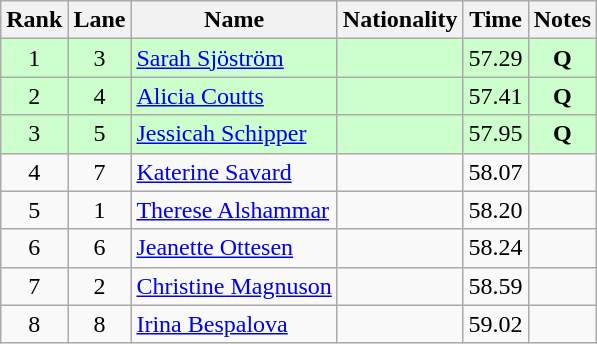<table class="wikitable sortable" style="text-align:center">
<tr>
<th>Rank</th>
<th>Lane</th>
<th>Name</th>
<th>Nationality</th>
<th>Time</th>
<th>Notes</th>
</tr>
<tr bgcolor=ccffcc>
<td>1</td>
<td>3</td>
<td align=left><a href='#'>Sarah Sjöström</a></td>
<td align=left></td>
<td>57.29</td>
<td><strong>Q</strong></td>
</tr>
<tr bgcolor=ccffcc>
<td>2</td>
<td>4</td>
<td align=left><a href='#'>Alicia Coutts</a></td>
<td align=left></td>
<td>57.41</td>
<td><strong>Q</strong></td>
</tr>
<tr bgcolor=ccffcc>
<td>3</td>
<td>5</td>
<td align=left><a href='#'>Jessicah Schipper</a></td>
<td align=left></td>
<td>57.95</td>
<td><strong>Q</strong></td>
</tr>
<tr>
<td>4</td>
<td>7</td>
<td align=left><a href='#'>Katerine Savard</a></td>
<td align=left></td>
<td>58.07</td>
<td></td>
</tr>
<tr>
<td>5</td>
<td>1</td>
<td align=left><a href='#'>Therese Alshammar</a></td>
<td align=left></td>
<td>58.20</td>
<td></td>
</tr>
<tr>
<td>6</td>
<td>6</td>
<td align=left><a href='#'>Jeanette Ottesen</a></td>
<td align=left></td>
<td>58.24</td>
<td></td>
</tr>
<tr>
<td>7</td>
<td>2</td>
<td align=left><a href='#'>Christine Magnuson</a></td>
<td align=left></td>
<td>58.59</td>
<td></td>
</tr>
<tr>
<td>8</td>
<td>8</td>
<td align=left><a href='#'>Irina Bespalova</a></td>
<td align=left></td>
<td>59.02</td>
<td></td>
</tr>
</table>
